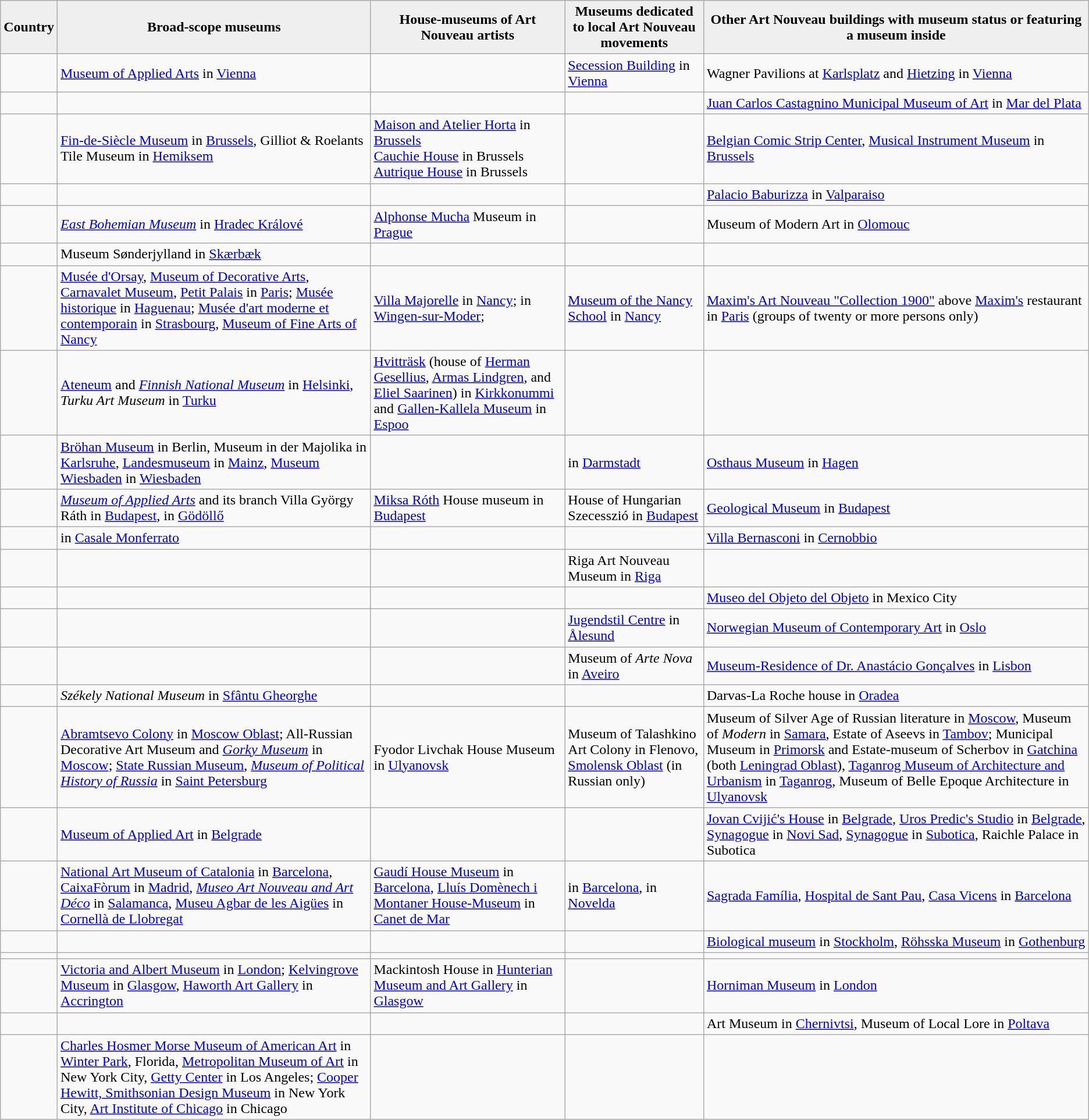<table class="wikitable sortable wide">
<tr>
<th style="background:#efefef;">Country</th>
<th style="background:#efefef;">Broad-scope museums</th>
<th style="background:#efefef;">House-museums of Art Nouveau artists</th>
<th style="background:#efefef;">Museums dedicated to local Art Nouveau movements</th>
<th style="background:#efefef;">Other Art Nouveau buildings with museum status or featuring a museum inside</th>
</tr>
<tr>
<td></td>
<td><a href='#'>Museum of Applied Arts</a> in <a href='#'>Vienna</a></td>
<td></td>
<td><a href='#'>Secession Building</a> in <a href='#'>Vienna</a></td>
<td>Wagner Pavilions at <a href='#'>Karlsplatz</a> and <a href='#'>Hietzing</a> in <a href='#'>Vienna</a></td>
</tr>
<tr>
<td></td>
<td></td>
<td></td>
<td></td>
<td><a href='#'>Juan Carlos Castagnino Municipal Museum of Art</a> in <a href='#'>Mar del Plata</a></td>
</tr>
<tr>
<td></td>
<td><a href='#'>Fin-de-Siècle Museum</a> in <a href='#'>Brussels</a>, Gilliot & Roelants Tile Museum in <a href='#'>Hemiksem</a></td>
<td><a href='#'>Maison and Atelier Horta</a> in <a href='#'>Brussels</a><br><a href='#'>Cauchie House</a> in Brussels<br><a href='#'>Autrique House</a> in Brussels</td>
<td></td>
<td><a href='#'>Belgian Comic Strip Center</a>, <a href='#'>Musical Instrument Museum</a> in <a href='#'>Brussels</a></td>
</tr>
<tr>
<td></td>
<td></td>
<td></td>
<td></td>
<td><a href='#'>Palacio Baburizza</a> in <a href='#'>Valparaiso</a></td>
</tr>
<tr>
<td></td>
<td><em><a href='#'>East Bohemian Museum</a></em> in <a href='#'>Hradec Králové</a></td>
<td><a href='#'>Alphonse Mucha</a> Museum in <a href='#'>Prague</a></td>
<td></td>
<td>Museum of Modern Art in <a href='#'>Olomouc</a></td>
</tr>
<tr>
<td></td>
<td>Museum Sønderjylland in <a href='#'>Skærbæk</a></td>
<td></td>
<td></td>
<td></td>
</tr>
<tr>
<td></td>
<td><a href='#'>Musée d'Orsay</a>, <a href='#'>Museum of Decorative Arts</a>, <a href='#'>Carnavalet Museum</a>, <a href='#'>Petit Palais</a> in <a href='#'>Paris</a>; <a href='#'>Musée historique</a> in <a href='#'>Haguenau</a>; <a href='#'>Musée d'art moderne et contemporain</a> in <a href='#'>Strasbourg</a>, <a href='#'>Museum of Fine Arts of Nancy</a></td>
<td><a href='#'>Villa Majorelle</a> in <a href='#'>Nancy</a>;  in <a href='#'>Wingen-sur-Moder</a>;</td>
<td><a href='#'>Museum of the Nancy School</a> in <a href='#'>Nancy</a></td>
<td><a href='#'>Maxim's Art Nouveau "Collection 1900"</a> above <a href='#'>Maxim's</a> restaurant in <a href='#'>Paris</a> (groups of twenty or more persons only)</td>
</tr>
<tr>
<td></td>
<td><a href='#'>Ateneum</a> and <em><a href='#'>Finnish National Museum</a></em> in <a href='#'>Helsinki</a>, <em>Turku Art Museum</em> in <a href='#'>Turku</a></td>
<td><a href='#'>Hvitträsk</a> (house of <a href='#'>Herman Gesellius</a>, <a href='#'>Armas Lindgren</a>, and <a href='#'>Eliel Saarinen</a>) in <a href='#'>Kirkkonummi</a> and <a href='#'>Gallen-Kallela Museum</a> in <a href='#'>Espoo</a></td>
<td></td>
<td></td>
</tr>
<tr>
<td></td>
<td><a href='#'>Bröhan Museum</a> in Berlin, Museum in der Majolika in <a href='#'>Karlsruhe</a>, <a href='#'>Landesmuseum</a> in <a href='#'>Mainz</a>, <a href='#'>Museum Wiesbaden</a> in <a href='#'>Wiesbaden</a></td>
<td></td>
<td> in <a href='#'>Darmstadt</a></td>
<td><a href='#'>Osthaus Museum</a> in <a href='#'>Hagen</a></td>
</tr>
<tr>
<td></td>
<td><em><a href='#'>Museum of Applied Arts</a></em> and its branch Villa György Ráth in <a href='#'>Budapest</a>,  in <a href='#'>Gödöllő</a></td>
<td><a href='#'>Miksa Róth</a> House museum in <a href='#'>Budapest</a></td>
<td>House of Hungarian Szecesszió in <a href='#'>Budapest</a></td>
<td><a href='#'>Geological Museum</a> in <a href='#'>Budapest</a></td>
</tr>
<tr>
<td></td>
<td> in <a href='#'>Casale Monferrato</a></td>
<td></td>
<td></td>
<td><a href='#'>Villa Bernasconi</a> in <a href='#'>Cernobbio</a></td>
</tr>
<tr>
<td></td>
<td></td>
<td></td>
<td>Riga Art Nouveau Museum in <a href='#'>Riga</a></td>
<td></td>
</tr>
<tr>
<td></td>
<td></td>
<td></td>
<td></td>
<td><a href='#'>Museo del Objeto del Objeto</a> in Mexico City</td>
</tr>
<tr>
<td></td>
<td></td>
<td></td>
<td><a href='#'>Jugendstil Centre</a> in <a href='#'>Ålesund</a></td>
<td><a href='#'>Norwegian Museum of Contemporary Art</a> in <a href='#'>Oslo</a></td>
</tr>
<tr>
<td></td>
<td></td>
<td></td>
<td>Museum of <em>Arte Nova</em> in <a href='#'>Aveiro</a></td>
<td><a href='#'>Museum-Residence of Dr. Anastácio Gonçalves</a> in <a href='#'>Lisbon</a></td>
</tr>
<tr>
<td></td>
<td><em>Székely National Museum</em> in <a href='#'>Sfântu Gheorghe</a></td>
<td></td>
<td></td>
<td>Darvas-La Roche house in <a href='#'>Oradea</a></td>
</tr>
<tr>
<td></td>
<td><a href='#'>Abramtsevo Colony</a> in <a href='#'>Moscow Oblast</a>; All-Russian Decorative Art Museum and <em><a href='#'>Gorky Museum</a></em> in <a href='#'>Moscow</a>; <a href='#'>State Russian Museum</a>, <em><a href='#'>Museum of Political History of Russia</a></em> in <a href='#'>Saint Petersburg</a></td>
<td>Fyodor Livchak House Museum in <a href='#'>Ulyanovsk</a></td>
<td>Museum of Talashkino Art Colony in Flenovo, <a href='#'>Smolensk Oblast</a> (in Russian only)</td>
<td>Museum of Silver Age of Russian literature in <a href='#'>Moscow</a>, Museum of <em>Modern</em> in <a href='#'>Samara</a>, Estate of Aseevs in <a href='#'>Tambov</a>; Municipal Museum in <a href='#'>Primorsk</a> and Estate-museum of Scherbov in <a href='#'>Gatchina</a> (both <a href='#'>Leningrad Oblast</a>), <a href='#'>Taganrog Museum of Architecture and Urbanism</a> in <a href='#'>Taganrog</a>, Museum of Belle Epoque Architecture in <a href='#'>Ulyanovsk</a></td>
</tr>
<tr>
<td></td>
<td><a href='#'>Museum of Applied Art</a> in <a href='#'>Belgrade</a></td>
<td></td>
<td></td>
<td><a href='#'>Jovan Cvijić's House</a> in <a href='#'>Belgrade</a>, <a href='#'>Uros Predic's Studio</a> in <a href='#'>Belgrade</a>, <a href='#'>Synagogue</a> in <a href='#'>Novi Sad</a>, <a href='#'>Synagogue</a> in <a href='#'>Subotica</a>, Raichle Palace in Subotica</td>
</tr>
<tr>
<td></td>
<td><a href='#'>National Art Museum of Catalonia</a> in <a href='#'>Barcelona</a>, <a href='#'>CaixaFòrum</a> in <a href='#'>Madrid</a>, <em><a href='#'>Museo Art Nouveau and Art Déco</a></em> in <a href='#'>Salamanca</a>, <a href='#'>Museu Agbar de les Aigües</a> in <a href='#'>Cornellà de Llobregat</a></td>
<td><a href='#'>Gaudí House Museum</a> in <a href='#'>Barcelona</a>, <a href='#'>Lluís Domènech i Montaner House-Museum</a> in <a href='#'>Canet de Mar</a></td>
<td> in <a href='#'>Barcelona</a>,  in <a href='#'>Novelda</a></td>
<td><a href='#'>Sagrada Família</a>, <a href='#'>Hospital de Sant Pau</a>, <a href='#'>Casa Vicens</a> in <a href='#'>Barcelona</a></td>
</tr>
<tr>
<td></td>
<td></td>
<td></td>
<td></td>
<td><a href='#'>Biological museum</a> in <a href='#'>Stockholm</a>, <a href='#'>Röhsska Museum</a> in <a href='#'>Gothenburg</a></td>
</tr>
<tr>
<td></td>
<td></td>
<td></td>
<td></td>
<td></td>
</tr>
<tr>
<td></td>
<td><a href='#'>Victoria and Albert Museum</a> in <a href='#'>London</a>; <a href='#'>Kelvingrove Museum</a> in <a href='#'>Glasgow</a>, <a href='#'>Haworth Art Gallery</a> in <a href='#'>Accrington</a></td>
<td>Mackintosh House in <a href='#'>Hunterian Museum and Art Gallery</a> in <a href='#'>Glasgow</a></td>
<td></td>
<td><a href='#'>Horniman Museum</a> in <a href='#'>London</a></td>
</tr>
<tr>
<td></td>
<td></td>
<td></td>
<td></td>
<td>Art Museum in <a href='#'>Chernivtsi</a>, Museum of Local Lore in <a href='#'>Poltava</a></td>
</tr>
<tr>
<td></td>
<td><a href='#'>Charles Hosmer Morse Museum of American Art</a> in <a href='#'>Winter Park</a>, Florida, <a href='#'>Metropolitan Museum of Art</a> in New York City, <a href='#'>Getty Center</a> in Los Angeles; <a href='#'>Cooper Hewitt, Smithsonian Design Museum</a> in New York City, <a href='#'>Art Institute of Chicago</a> in Chicago</td>
<td></td>
<td></td>
<td></td>
</tr>
</table>
